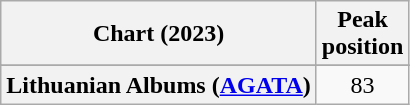<table class="wikitable sortable plainrowheaders" style="text-align:center">
<tr>
<th scope="col">Chart (2023)</th>
<th scope="col">Peak<br>position</th>
</tr>
<tr>
</tr>
<tr>
<th scope="row">Lithuanian Albums (<a href='#'>AGATA</a>)</th>
<td>83</td>
</tr>
</table>
